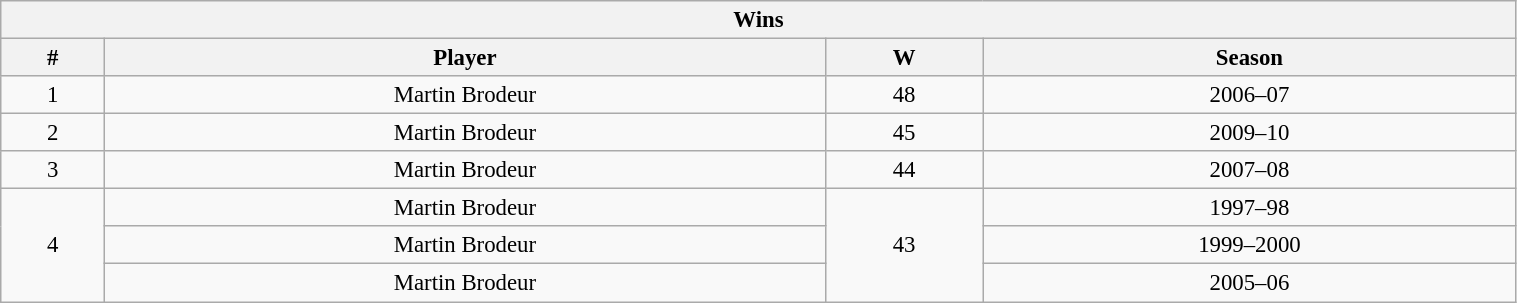<table class="wikitable" style="text-align: center; font-size: 95%" width="80%">
<tr>
<th colspan="4">Wins</th>
</tr>
<tr>
<th>#</th>
<th>Player</th>
<th>W</th>
<th>Season</th>
</tr>
<tr>
<td>1</td>
<td>Martin Brodeur</td>
<td>48</td>
<td>2006–07</td>
</tr>
<tr>
<td>2</td>
<td>Martin Brodeur</td>
<td>45</td>
<td>2009–10</td>
</tr>
<tr>
<td>3</td>
<td>Martin Brodeur</td>
<td>44</td>
<td>2007–08</td>
</tr>
<tr>
<td rowspan="3">4</td>
<td>Martin Brodeur</td>
<td rowspan="3">43</td>
<td>1997–98</td>
</tr>
<tr>
<td>Martin Brodeur</td>
<td>1999–2000</td>
</tr>
<tr>
<td>Martin Brodeur</td>
<td>2005–06</td>
</tr>
</table>
